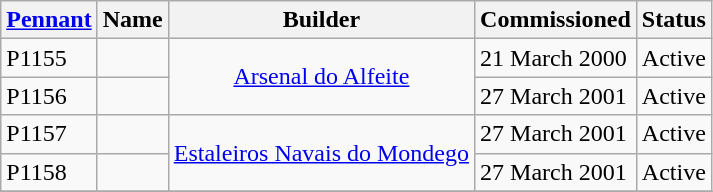<table class="wikitable plainrowheaders">
<tr>
<th scope="col"><a href='#'>Pennant</a></th>
<th scope="col">Name</th>
<th scope="col">Builder</th>
<th scope="col">Commissioned</th>
<th scope="col">Status</th>
</tr>
<tr>
<td scope="row">P1155</td>
<td></td>
<td rowspan="2" align="center"><a href='#'>Arsenal do Alfeite</a></td>
<td>21 March 2000</td>
<td>Active</td>
</tr>
<tr>
<td scope="row">P1156</td>
<td></td>
<td>27 March 2001</td>
<td>Active</td>
</tr>
<tr>
<td scope="row">P1157</td>
<td></td>
<td rowspan="2" align="center"><a href='#'>Estaleiros Navais do Mondego</a></td>
<td>27 March 2001</td>
<td>Active</td>
</tr>
<tr>
<td scope="row">P1158</td>
<td></td>
<td>27 March 2001</td>
<td>Active</td>
</tr>
<tr>
</tr>
</table>
